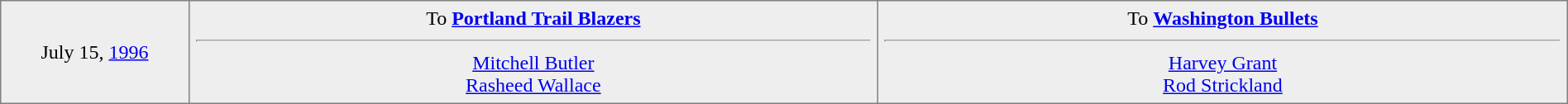<table border="1" style="border-collapse:collapse; text-align:center; width:100%;"  cellpadding="5">
<tr style="background:#eee;">
<td style="width:12%">July 15, <a href='#'>1996</a></td>
<td style="width:44%" valign="top">To <strong><a href='#'>Portland Trail Blazers</a></strong><hr><a href='#'>Mitchell Butler</a><br><a href='#'>Rasheed Wallace</a></td>
<td style="width:44%" valign="top">To <strong><a href='#'>Washington Bullets</a></strong><hr><a href='#'>Harvey Grant</a><br><a href='#'>Rod Strickland</a></td>
</tr>
</table>
